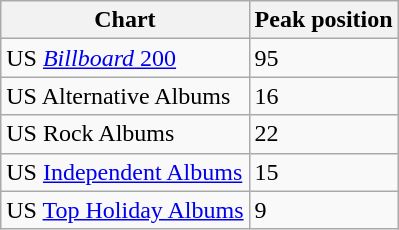<table class="wikitable sortable">
<tr>
<th>Chart</th>
<th>Peak position</th>
</tr>
<tr>
<td>US <a href='#'><em>Billboard</em> 200</a></td>
<td>95</td>
</tr>
<tr>
<td>US Alternative Albums</td>
<td>16</td>
</tr>
<tr>
<td>US Rock Albums</td>
<td>22</td>
</tr>
<tr>
<td>US <a href='#'>Independent Albums</a></td>
<td>15</td>
</tr>
<tr>
<td>US <a href='#'>Top Holiday Albums</a></td>
<td>9</td>
</tr>
</table>
